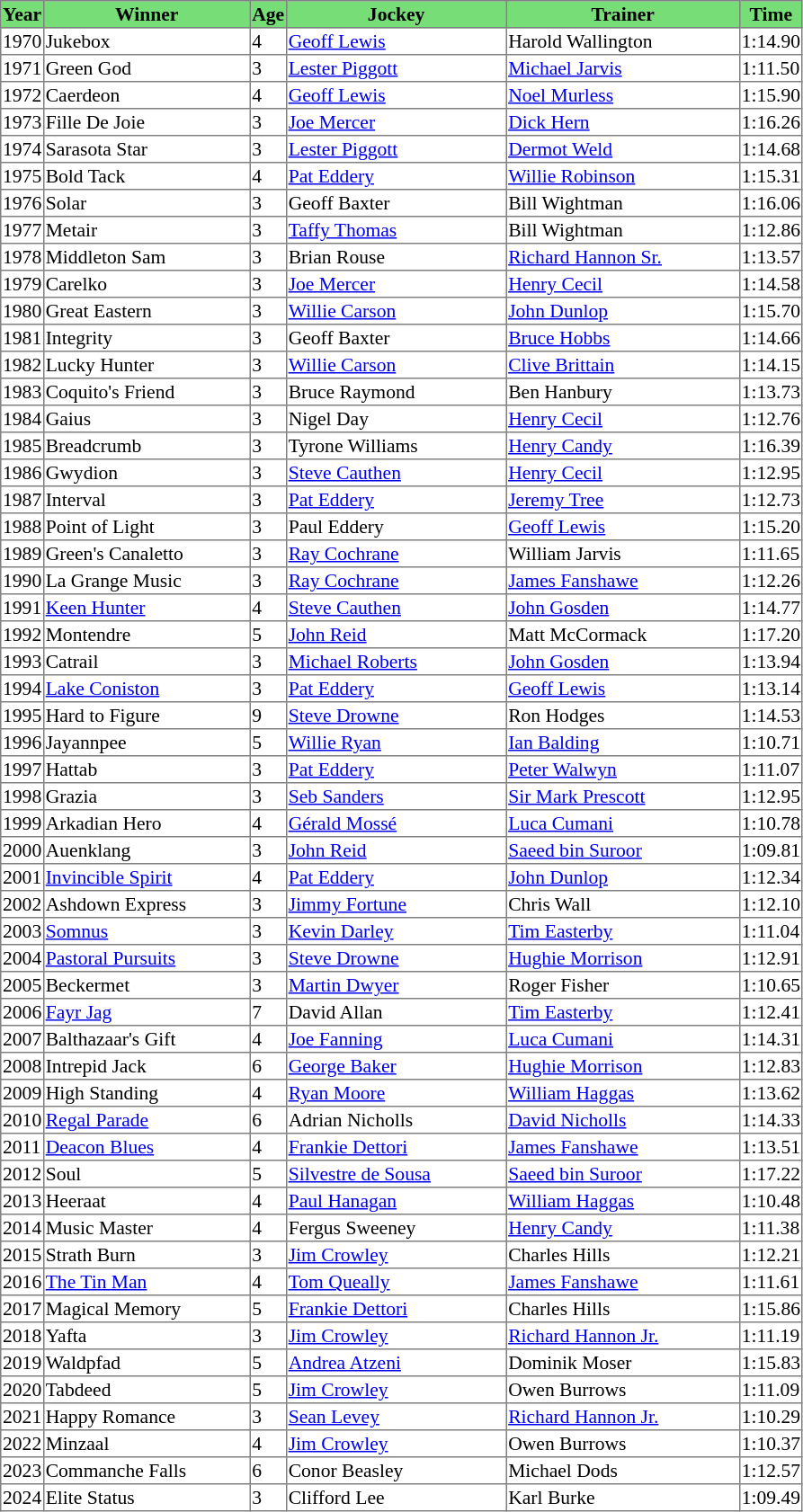<table class = "sortable" | border="1" style="border-collapse: collapse; font-size:90%">
<tr bgcolor="#77dd77" align="center">
<th>Year</th>
<th>Winner</th>
<th>Age</th>
<th>Jockey</th>
<th>Trainer</th>
<th>Time</th>
</tr>
<tr>
<td>1970</td>
<td width=150px>Jukebox</td>
<td>4</td>
<td width=160px><a href='#'>Geoff Lewis</a></td>
<td width=170px>Harold Wallington</td>
<td>1:14.90</td>
</tr>
<tr>
<td>1971</td>
<td>Green God</td>
<td>3</td>
<td><a href='#'>Lester Piggott</a></td>
<td><a href='#'>Michael Jarvis</a></td>
<td>1:11.50</td>
</tr>
<tr>
<td>1972</td>
<td>Caerdeon</td>
<td>4</td>
<td><a href='#'>Geoff Lewis</a></td>
<td><a href='#'>Noel Murless</a></td>
<td>1:15.90</td>
</tr>
<tr>
<td>1973</td>
<td>Fille De Joie</td>
<td>3</td>
<td><a href='#'>Joe Mercer</a></td>
<td><a href='#'>Dick Hern</a></td>
<td>1:16.26</td>
</tr>
<tr>
<td>1974</td>
<td>Sarasota Star</td>
<td>3</td>
<td><a href='#'>Lester Piggott</a></td>
<td><a href='#'>Dermot Weld</a></td>
<td>1:14.68</td>
</tr>
<tr>
<td>1975</td>
<td>Bold Tack</td>
<td>4</td>
<td><a href='#'>Pat Eddery</a></td>
<td><a href='#'>Willie Robinson</a></td>
<td>1:15.31</td>
</tr>
<tr>
<td>1976</td>
<td>Solar</td>
<td>3</td>
<td>Geoff Baxter</td>
<td>Bill Wightman</td>
<td>1:16.06</td>
</tr>
<tr>
<td>1977</td>
<td>Metair</td>
<td>3</td>
<td><a href='#'>Taffy Thomas</a></td>
<td>Bill Wightman</td>
<td>1:12.86</td>
</tr>
<tr>
<td>1978</td>
<td>Middleton Sam</td>
<td>3</td>
<td>Brian Rouse</td>
<td><a href='#'>Richard Hannon Sr.</a></td>
<td>1:13.57</td>
</tr>
<tr>
<td>1979</td>
<td>Carelko</td>
<td>3</td>
<td><a href='#'>Joe Mercer</a></td>
<td><a href='#'>Henry Cecil</a></td>
<td>1:14.58</td>
</tr>
<tr>
<td>1980</td>
<td>Great Eastern</td>
<td>3</td>
<td><a href='#'>Willie Carson</a></td>
<td><a href='#'>John Dunlop</a></td>
<td>1:15.70</td>
</tr>
<tr>
<td>1981</td>
<td>Integrity</td>
<td>3</td>
<td>Geoff Baxter</td>
<td><a href='#'>Bruce Hobbs</a></td>
<td>1:14.66</td>
</tr>
<tr>
<td>1982</td>
<td>Lucky Hunter</td>
<td>3</td>
<td><a href='#'>Willie Carson</a></td>
<td><a href='#'>Clive Brittain</a></td>
<td>1:14.15</td>
</tr>
<tr>
<td>1983</td>
<td>Coquito's Friend</td>
<td>3</td>
<td>Bruce Raymond</td>
<td>Ben Hanbury</td>
<td>1:13.73</td>
</tr>
<tr>
<td>1984</td>
<td>Gaius</td>
<td>3</td>
<td>Nigel Day</td>
<td><a href='#'>Henry Cecil</a></td>
<td>1:12.76</td>
</tr>
<tr>
<td>1985</td>
<td>Breadcrumb</td>
<td>3</td>
<td>Tyrone Williams</td>
<td><a href='#'>Henry Candy</a></td>
<td>1:16.39</td>
</tr>
<tr>
<td>1986</td>
<td>Gwydion</td>
<td>3</td>
<td><a href='#'>Steve Cauthen</a></td>
<td><a href='#'>Henry Cecil</a></td>
<td>1:12.95</td>
</tr>
<tr>
<td>1987</td>
<td>Interval</td>
<td>3</td>
<td><a href='#'>Pat Eddery</a></td>
<td><a href='#'>Jeremy Tree</a></td>
<td>1:12.73</td>
</tr>
<tr>
<td>1988</td>
<td>Point of Light</td>
<td>3</td>
<td>Paul Eddery</td>
<td><a href='#'>Geoff Lewis</a></td>
<td>1:15.20</td>
</tr>
<tr>
<td>1989</td>
<td>Green's Canaletto</td>
<td>3</td>
<td><a href='#'>Ray Cochrane</a></td>
<td>William Jarvis</td>
<td>1:11.65</td>
</tr>
<tr>
<td>1990</td>
<td>La Grange Music</td>
<td>3</td>
<td><a href='#'>Ray Cochrane</a></td>
<td><a href='#'>James Fanshawe</a></td>
<td>1:12.26</td>
</tr>
<tr>
<td>1991</td>
<td><a href='#'>Keen Hunter</a></td>
<td>4</td>
<td><a href='#'>Steve Cauthen</a></td>
<td><a href='#'>John Gosden</a></td>
<td>1:14.77</td>
</tr>
<tr>
<td>1992</td>
<td>Montendre</td>
<td>5</td>
<td><a href='#'>John Reid</a></td>
<td>Matt McCormack</td>
<td>1:17.20</td>
</tr>
<tr>
<td>1993</td>
<td>Catrail</td>
<td>3</td>
<td><a href='#'>Michael Roberts</a></td>
<td><a href='#'>John Gosden</a></td>
<td>1:13.94</td>
</tr>
<tr>
<td>1994</td>
<td><a href='#'>Lake Coniston</a></td>
<td>3</td>
<td><a href='#'>Pat Eddery</a></td>
<td><a href='#'>Geoff Lewis</a></td>
<td>1:13.14</td>
</tr>
<tr>
<td>1995</td>
<td>Hard to Figure</td>
<td>9</td>
<td><a href='#'>Steve Drowne</a></td>
<td>Ron Hodges</td>
<td>1:14.53</td>
</tr>
<tr>
<td>1996</td>
<td>Jayannpee</td>
<td>5</td>
<td><a href='#'>Willie Ryan</a></td>
<td><a href='#'>Ian Balding</a></td>
<td>1:10.71</td>
</tr>
<tr>
<td>1997</td>
<td>Hattab</td>
<td>3</td>
<td><a href='#'>Pat Eddery</a></td>
<td><a href='#'>Peter Walwyn</a></td>
<td>1:11.07</td>
</tr>
<tr>
<td>1998</td>
<td>Grazia</td>
<td>3</td>
<td><a href='#'>Seb Sanders</a></td>
<td><a href='#'>Sir Mark Prescott</a></td>
<td>1:12.95</td>
</tr>
<tr>
<td>1999</td>
<td>Arkadian Hero</td>
<td>4</td>
<td><a href='#'>Gérald Mossé</a></td>
<td><a href='#'>Luca Cumani</a></td>
<td>1:10.78</td>
</tr>
<tr>
<td>2000</td>
<td>Auenklang</td>
<td>3</td>
<td><a href='#'>John Reid</a></td>
<td><a href='#'>Saeed bin Suroor</a></td>
<td>1:09.81</td>
</tr>
<tr>
<td>2001</td>
<td><a href='#'>Invincible Spirit</a></td>
<td>4</td>
<td><a href='#'>Pat Eddery</a></td>
<td><a href='#'>John Dunlop</a></td>
<td>1:12.34</td>
</tr>
<tr>
<td>2002</td>
<td>Ashdown Express</td>
<td>3</td>
<td><a href='#'>Jimmy Fortune</a></td>
<td>Chris Wall</td>
<td>1:12.10</td>
</tr>
<tr>
<td>2003</td>
<td><a href='#'>Somnus</a></td>
<td>3</td>
<td><a href='#'>Kevin Darley</a></td>
<td><a href='#'>Tim Easterby</a></td>
<td>1:11.04</td>
</tr>
<tr>
<td>2004</td>
<td><a href='#'>Pastoral Pursuits</a></td>
<td>3</td>
<td><a href='#'>Steve Drowne</a></td>
<td><a href='#'>Hughie Morrison</a></td>
<td>1:12.91</td>
</tr>
<tr>
<td>2005</td>
<td>Beckermet</td>
<td>3</td>
<td><a href='#'>Martin Dwyer</a></td>
<td>Roger Fisher</td>
<td>1:10.65</td>
</tr>
<tr>
<td>2006</td>
<td><a href='#'>Fayr Jag</a></td>
<td>7</td>
<td>David Allan</td>
<td><a href='#'>Tim Easterby</a></td>
<td>1:12.41</td>
</tr>
<tr>
<td>2007</td>
<td>Balthazaar's Gift </td>
<td>4</td>
<td><a href='#'>Joe Fanning</a></td>
<td><a href='#'>Luca Cumani</a></td>
<td>1:14.31</td>
</tr>
<tr>
<td>2008</td>
<td>Intrepid Jack</td>
<td>6</td>
<td><a href='#'>George Baker</a></td>
<td><a href='#'>Hughie Morrison</a></td>
<td>1:12.83</td>
</tr>
<tr>
<td>2009</td>
<td>High Standing</td>
<td>4</td>
<td><a href='#'>Ryan Moore</a></td>
<td><a href='#'>William Haggas</a></td>
<td>1:13.62</td>
</tr>
<tr>
<td>2010</td>
<td><a href='#'>Regal Parade</a></td>
<td>6</td>
<td>Adrian Nicholls</td>
<td><a href='#'>David Nicholls</a></td>
<td>1:14.33</td>
</tr>
<tr>
<td>2011</td>
<td><a href='#'>Deacon Blues</a></td>
<td>4</td>
<td><a href='#'>Frankie Dettori</a></td>
<td><a href='#'>James Fanshawe</a></td>
<td>1:13.51</td>
</tr>
<tr>
<td>2012</td>
<td>Soul</td>
<td>5</td>
<td><a href='#'>Silvestre de Sousa</a></td>
<td><a href='#'>Saeed bin Suroor</a></td>
<td>1:17.22</td>
</tr>
<tr>
<td>2013</td>
<td>Heeraat</td>
<td>4</td>
<td><a href='#'>Paul Hanagan</a></td>
<td><a href='#'>William Haggas</a></td>
<td>1:10.48</td>
</tr>
<tr>
<td>2014</td>
<td>Music Master</td>
<td>4</td>
<td>Fergus Sweeney</td>
<td><a href='#'>Henry Candy</a></td>
<td>1:11.38</td>
</tr>
<tr>
<td>2015</td>
<td>Strath Burn</td>
<td>3</td>
<td><a href='#'>Jim Crowley</a></td>
<td>Charles Hills</td>
<td>1:12.21</td>
</tr>
<tr>
<td>2016</td>
<td><a href='#'>The Tin Man</a></td>
<td>4</td>
<td><a href='#'>Tom Queally</a></td>
<td><a href='#'>James Fanshawe</a></td>
<td>1:11.61</td>
</tr>
<tr>
<td>2017</td>
<td>Magical Memory</td>
<td>5</td>
<td><a href='#'>Frankie Dettori</a></td>
<td>Charles Hills</td>
<td>1:15.86</td>
</tr>
<tr>
<td>2018</td>
<td>Yafta</td>
<td>3</td>
<td><a href='#'>Jim Crowley</a></td>
<td><a href='#'>Richard Hannon Jr.</a></td>
<td>1:11.19</td>
</tr>
<tr>
<td>2019</td>
<td>Waldpfad</td>
<td>5</td>
<td><a href='#'>Andrea Atzeni</a></td>
<td>Dominik Moser</td>
<td>1:15.83</td>
</tr>
<tr>
<td>2020</td>
<td>Tabdeed</td>
<td>5</td>
<td><a href='#'>Jim Crowley</a></td>
<td>Owen Burrows</td>
<td>1:11.09</td>
</tr>
<tr>
<td>2021</td>
<td>Happy Romance</td>
<td>3</td>
<td><a href='#'>Sean Levey</a></td>
<td><a href='#'>Richard Hannon Jr.</a></td>
<td>1:10.29</td>
</tr>
<tr>
<td>2022</td>
<td>Minzaal</td>
<td>4</td>
<td><a href='#'>Jim Crowley</a></td>
<td>Owen Burrows</td>
<td>1:10.37</td>
</tr>
<tr>
<td>2023</td>
<td>Commanche Falls</td>
<td>6</td>
<td>Conor Beasley</td>
<td>Michael Dods</td>
<td>1:12.57</td>
</tr>
<tr>
<td>2024</td>
<td>Elite Status</td>
<td>3</td>
<td>Clifford Lee</td>
<td>Karl Burke</td>
<td>1:09.49</td>
</tr>
</table>
